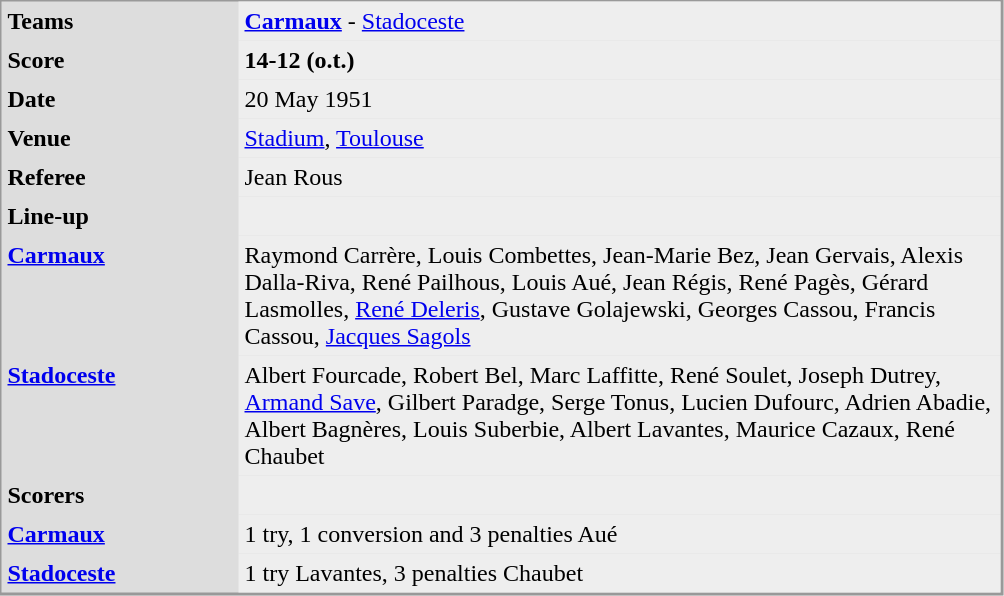<table align="left" cellpadding="4" cellspacing="0"  style="margin: 0 0 0 0; border: 1px solid #999; border-right-width: 2px; border-bottom-width: 2px; background-color: #DDDDDD">
<tr>
<td width="150" valign="top"><strong>Teams</strong></td>
<td width="500" bgcolor=#EEEEEE><strong><a href='#'>Carmaux</a></strong> - <a href='#'>Stadoceste</a></td>
</tr>
<tr>
<td valign="top"><strong>Score</strong></td>
<td bgcolor=#EEEEEE><strong>14-12 (o.t.)</strong></td>
</tr>
<tr>
<td valign="top"><strong>Date</strong></td>
<td bgcolor=#EEEEEE>20 May 1951</td>
</tr>
<tr>
<td valign="top"><strong>Venue</strong></td>
<td bgcolor=#EEEEEE><a href='#'>Stadium</a>, <a href='#'>Toulouse</a></td>
</tr>
<tr>
<td valign="top"><strong>Referee</strong></td>
<td bgcolor=#EEEEEE>Jean Rous</td>
</tr>
<tr>
<td valign="top"><strong>Line-up</strong></td>
<td bgcolor=#EEEEEE></td>
</tr>
<tr>
<td valign="top"><strong><a href='#'>Carmaux</a> </strong></td>
<td bgcolor=#EEEEEE>Raymond Carrère, Louis Combettes, Jean-Marie Bez, Jean Gervais, Alexis Dalla-Riva, René Pailhous, Louis Aué, Jean Régis, René Pagès, Gérard Lasmolles, <a href='#'>René Deleris</a>, Gustave Golajewski, Georges Cassou, Francis Cassou, <a href='#'>Jacques Sagols</a></td>
</tr>
<tr>
<td valign="top"><strong><a href='#'>Stadoceste</a></strong></td>
<td bgcolor=#EEEEEE>Albert Fourcade, Robert Bel, Marc Laffitte, René Soulet, Joseph Dutrey, <a href='#'>Armand Save</a>, Gilbert Paradge, Serge Tonus, Lucien Dufourc, Adrien Abadie, Albert Bagnères, Louis Suberbie, Albert Lavantes, Maurice Cazaux, René Chaubet</td>
</tr>
<tr>
<td valign="top"><strong>Scorers</strong></td>
<td bgcolor=#EEEEEE></td>
</tr>
<tr>
<td valign="top"><strong><a href='#'>Carmaux</a> </strong></td>
<td bgcolor=#EEEEEE>1 try, 1 conversion and 3 penalties  Aué</td>
</tr>
<tr>
<td valign="top"><strong><a href='#'>Stadoceste</a></strong></td>
<td bgcolor=#EEEEEE>1 try Lavantes, 3 penalties  Chaubet</td>
</tr>
</table>
